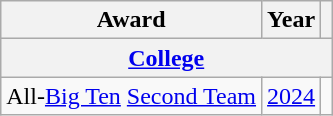<table class="wikitable">
<tr>
<th>Award</th>
<th>Year</th>
<th></th>
</tr>
<tr>
<th colspan="3"><a href='#'>College</a></th>
</tr>
<tr>
<td>All-<a href='#'>Big Ten</a> <a href='#'>Second Team</a></td>
<td><a href='#'>2024</a></td>
<td></td>
</tr>
</table>
